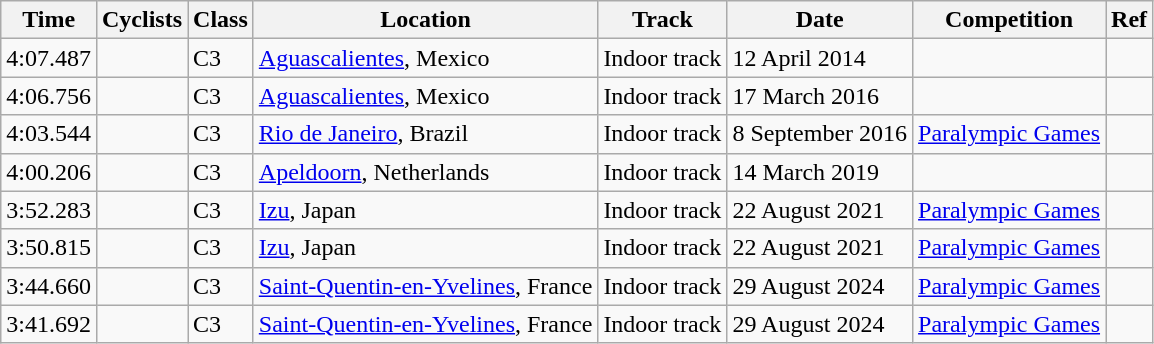<table class="wikitable">
<tr align="left">
<th>Time</th>
<th>Cyclists</th>
<th>Class</th>
<th>Location</th>
<th>Track</th>
<th>Date</th>
<th>Competition</th>
<th>Ref</th>
</tr>
<tr>
<td>4:07.487</td>
<td></td>
<td>C3</td>
<td><a href='#'>Aguascalientes</a>, Mexico</td>
<td>Indoor track</td>
<td>12 April 2014</td>
<td></td>
<td></td>
</tr>
<tr>
<td>4:06.756</td>
<td></td>
<td>C3</td>
<td><a href='#'>Aguascalientes</a>, Mexico</td>
<td>Indoor track</td>
<td>17 March 2016</td>
<td></td>
<td></td>
</tr>
<tr>
<td>4:03.544</td>
<td></td>
<td>C3</td>
<td><a href='#'>Rio de Janeiro</a>, Brazil</td>
<td>Indoor track</td>
<td>8 September 2016</td>
<td><a href='#'>Paralympic Games</a></td>
<td></td>
</tr>
<tr>
<td>4:00.206</td>
<td></td>
<td>C3</td>
<td><a href='#'>Apeldoorn</a>, Netherlands</td>
<td>Indoor track</td>
<td>14 March 2019</td>
<td></td>
<td></td>
</tr>
<tr>
<td>3:52.283</td>
<td></td>
<td>C3</td>
<td><a href='#'>Izu</a>, Japan</td>
<td>Indoor track</td>
<td>22 August 2021</td>
<td><a href='#'>Paralympic Games</a></td>
<td></td>
</tr>
<tr>
<td>3:50.815</td>
<td></td>
<td>C3</td>
<td><a href='#'>Izu</a>, Japan</td>
<td>Indoor track</td>
<td>22 August 2021</td>
<td><a href='#'>Paralympic Games</a></td>
<td></td>
</tr>
<tr>
<td>3:44.660</td>
<td></td>
<td>C3</td>
<td><a href='#'>Saint-Quentin-en-Yvelines</a>, France</td>
<td>Indoor track</td>
<td>29 August 2024</td>
<td><a href='#'>Paralympic Games</a></td>
<td></td>
</tr>
<tr>
<td>3:41.692</td>
<td></td>
<td>C3</td>
<td><a href='#'>Saint-Quentin-en-Yvelines</a>, France</td>
<td>Indoor track</td>
<td>29 August 2024</td>
<td><a href='#'>Paralympic Games</a></td>
<td></td>
</tr>
</table>
